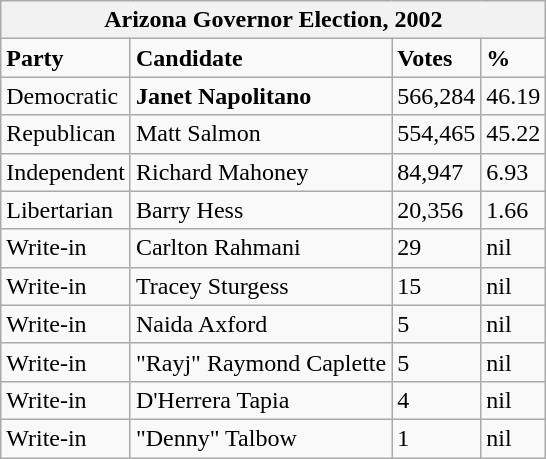<table class="wikitable">
<tr>
<th colspan="4">Arizona Governor Election, 2002</th>
</tr>
<tr>
<td><strong>Party</strong></td>
<td><strong>Candidate</strong></td>
<td><strong>Votes</strong></td>
<td><strong>%</strong></td>
</tr>
<tr>
<td>Democratic</td>
<td><strong>Janet Napolitano</strong></td>
<td>566,284</td>
<td>46.19</td>
</tr>
<tr>
<td>Republican</td>
<td>Matt Salmon</td>
<td>554,465</td>
<td>45.22</td>
</tr>
<tr>
<td>Independent</td>
<td>Richard Mahoney</td>
<td>84,947</td>
<td>6.93</td>
</tr>
<tr>
<td>Libertarian</td>
<td>Barry Hess</td>
<td>20,356</td>
<td>1.66</td>
</tr>
<tr>
<td>Write-in</td>
<td>Carlton Rahmani</td>
<td>29</td>
<td>nil</td>
</tr>
<tr>
<td>Write-in</td>
<td>Tracey Sturgess</td>
<td>15</td>
<td>nil</td>
</tr>
<tr>
<td>Write-in</td>
<td>Naida Axford</td>
<td>5</td>
<td>nil</td>
</tr>
<tr>
<td>Write-in</td>
<td>"Rayj" Raymond Caplette</td>
<td>5</td>
<td>nil</td>
</tr>
<tr>
<td>Write-in</td>
<td>D'Herrera Tapia</td>
<td>4</td>
<td>nil</td>
</tr>
<tr>
<td>Write-in</td>
<td>"Denny" Talbow</td>
<td>1</td>
<td>nil</td>
</tr>
</table>
